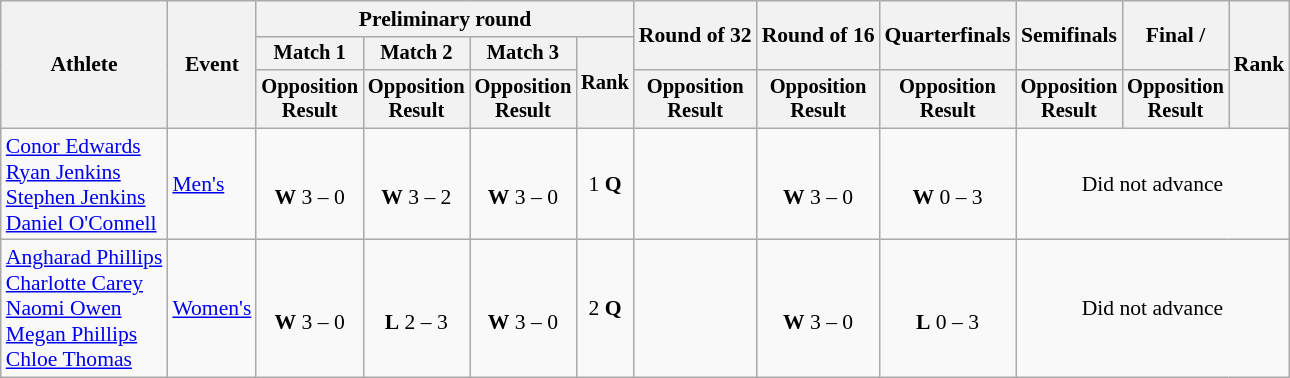<table class="wikitable" style="font-size:90%">
<tr>
<th rowspan=3>Athlete</th>
<th rowspan=3>Event</th>
<th colspan=4>Preliminary round</th>
<th rowspan=2>Round of 32</th>
<th rowspan=2>Round of 16</th>
<th rowspan=2>Quarterfinals</th>
<th rowspan=2>Semifinals</th>
<th rowspan=2>Final / </th>
<th rowspan=3>Rank</th>
</tr>
<tr style="font-size:95%">
<th>Match 1</th>
<th>Match 2</th>
<th>Match 3</th>
<th rowspan=2>Rank</th>
</tr>
<tr style="font-size:95%">
<th>Opposition<br>Result</th>
<th>Opposition<br>Result</th>
<th>Opposition<br>Result</th>
<th>Opposition<br>Result</th>
<th>Opposition<br>Result</th>
<th>Opposition<br>Result</th>
<th>Opposition<br>Result</th>
<th>Opposition<br>Result</th>
</tr>
<tr align=center>
<td align=left><a href='#'>Conor Edwards</a><br><a href='#'>Ryan Jenkins</a><br><a href='#'>Stephen Jenkins</a><br><a href='#'>Daniel O'Connell</a></td>
<td align=left><a href='#'>Men's</a></td>
<td><br><strong>W</strong> 3 – 0</td>
<td><br><strong>W</strong> 3 – 2</td>
<td><br><strong>W</strong> 3 – 0</td>
<td>1 <strong>Q</strong></td>
<td></td>
<td><br><strong>W</strong> 3 – 0</td>
<td><br><strong>W</strong> 0 – 3</td>
<td colspan=3>Did not advance</td>
</tr>
<tr align=center>
<td align=left><a href='#'>Angharad Phillips</a><br><a href='#'>Charlotte Carey</a><br><a href='#'>Naomi Owen</a><br><a href='#'>Megan Phillips</a><br><a href='#'>Chloe Thomas</a></td>
<td align=left><a href='#'>Women's</a></td>
<td><br><strong>W</strong> 3 – 0</td>
<td><br><strong>L</strong> 2 – 3</td>
<td><br><strong>W</strong> 3 – 0</td>
<td>2 <strong>Q</strong></td>
<td></td>
<td><br><strong>W</strong> 3 – 0</td>
<td><br><strong>L</strong> 0 – 3</td>
<td colspan=3>Did not advance</td>
</tr>
</table>
